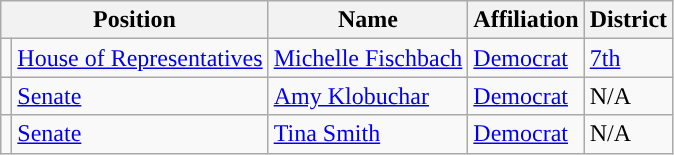<table class="wikitable">
<tr>
<th colspan="2">Position</th>
<th>Name</th>
<th>Affiliation</th>
<th>District</th>
</tr>
<tr>
<td style="background-color:"></td>
<td><a href='#'>House of Representatives</a></td>
<td><a href='#'>Michelle Fischbach</a></td>
<td><a href='#'>Democrat</a></td>
<td><a href='#'>7th</a></td>
</tr>
<tr>
<td style="background-color:"></td>
<td><a href='#'>Senate</a></td>
<td><a href='#'>Amy Klobuchar</a></td>
<td><a href='#'>Democrat</a></td>
<td>N/A</td>
</tr>
<tr>
<td style="background-color:"></td>
<td><a href='#'>Senate</a></td>
<td><a href='#'>Tina Smith</a></td>
<td><a href='#'>Democrat</a></td>
<td>N/A</td>
</tr>
</table>
